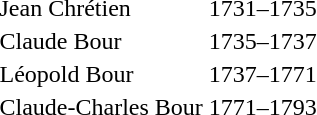<table>
<tr>
<td>Jean Chrétien</td>
<td>1731–1735</td>
</tr>
<tr>
<td>Claude Bour</td>
<td>1735–1737</td>
</tr>
<tr>
<td>Léopold Bour</td>
<td>1737–1771</td>
</tr>
<tr>
<td>Claude-Charles Bour</td>
<td>1771–1793</td>
</tr>
</table>
